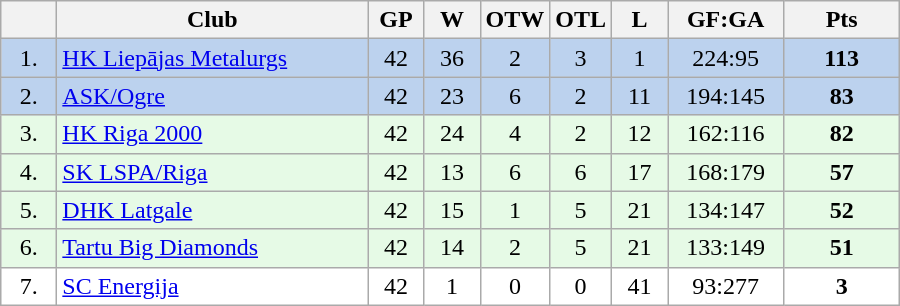<table class="wikitable">
<tr>
<th width="30"></th>
<th width="200">Club</th>
<th width="30">GP</th>
<th width="30">W</th>
<th width="30">OTW</th>
<th width="30">OTL</th>
<th width="30">L</th>
<th width="70">GF:GA</th>
<th width="70">Pts</th>
</tr>
<tr bgcolor="#BCD2EE" align="center">
<td>1.</td>
<td align="left"> <a href='#'>HK Liepājas Metalurgs</a></td>
<td>42</td>
<td>36</td>
<td>2</td>
<td>3</td>
<td>1</td>
<td>224:95</td>
<td><strong>113</strong></td>
</tr>
<tr bgcolor="#BCD2EE" align="center">
<td>2.</td>
<td align="left"> <a href='#'>ASK/Ogre</a></td>
<td>42</td>
<td>23</td>
<td>6</td>
<td>2</td>
<td>11</td>
<td>194:145</td>
<td><strong>83</strong></td>
</tr>
<tr bgcolor="#e6fae6" align="center">
<td>3.</td>
<td align="left"> <a href='#'>HK Riga 2000</a></td>
<td>42</td>
<td>24</td>
<td>4</td>
<td>2</td>
<td>12</td>
<td>162:116</td>
<td><strong>82</strong></td>
</tr>
<tr bgcolor="#e6fae6" align="center">
<td>4.</td>
<td align="left"> <a href='#'>SK LSPA/Riga</a></td>
<td>42</td>
<td>13</td>
<td>6</td>
<td>6</td>
<td>17</td>
<td>168:179</td>
<td><strong>57</strong></td>
</tr>
<tr bgcolor="#e6fae6" align="center">
<td>5.</td>
<td align="left"> <a href='#'>DHK Latgale</a></td>
<td>42</td>
<td>15</td>
<td>1</td>
<td>5</td>
<td>21</td>
<td>134:147</td>
<td><strong>52</strong></td>
</tr>
<tr bgcolor="#e6fae6" align="center">
<td>6.</td>
<td align="left"> <a href='#'>Tartu Big Diamonds</a></td>
<td>42</td>
<td>14</td>
<td>2</td>
<td>5</td>
<td>21</td>
<td>133:149</td>
<td><strong>51</strong></td>
</tr>
<tr bgcolor="#FFFFFF" align="center">
<td>7.</td>
<td align="left"> <a href='#'>SC Energija</a></td>
<td>42</td>
<td>1</td>
<td>0</td>
<td>0</td>
<td>41</td>
<td>93:277</td>
<td><strong>3</strong></td>
</tr>
</table>
